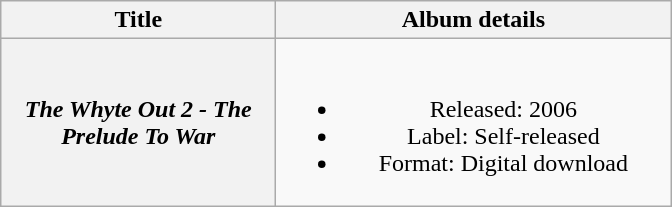<table class="wikitable plainrowheaders" style="text-align:center;">
<tr>
<th scope="col" style="width:11em;">Title</th>
<th scope="col" style="width:16em;">Album details</th>
</tr>
<tr>
<th scope="row"><em>The Whyte Out 2 - The Prelude To War</em></th>
<td><br><ul><li>Released: 2006</li><li>Label: Self-released</li><li>Format: Digital download</li></ul></td>
</tr>
</table>
